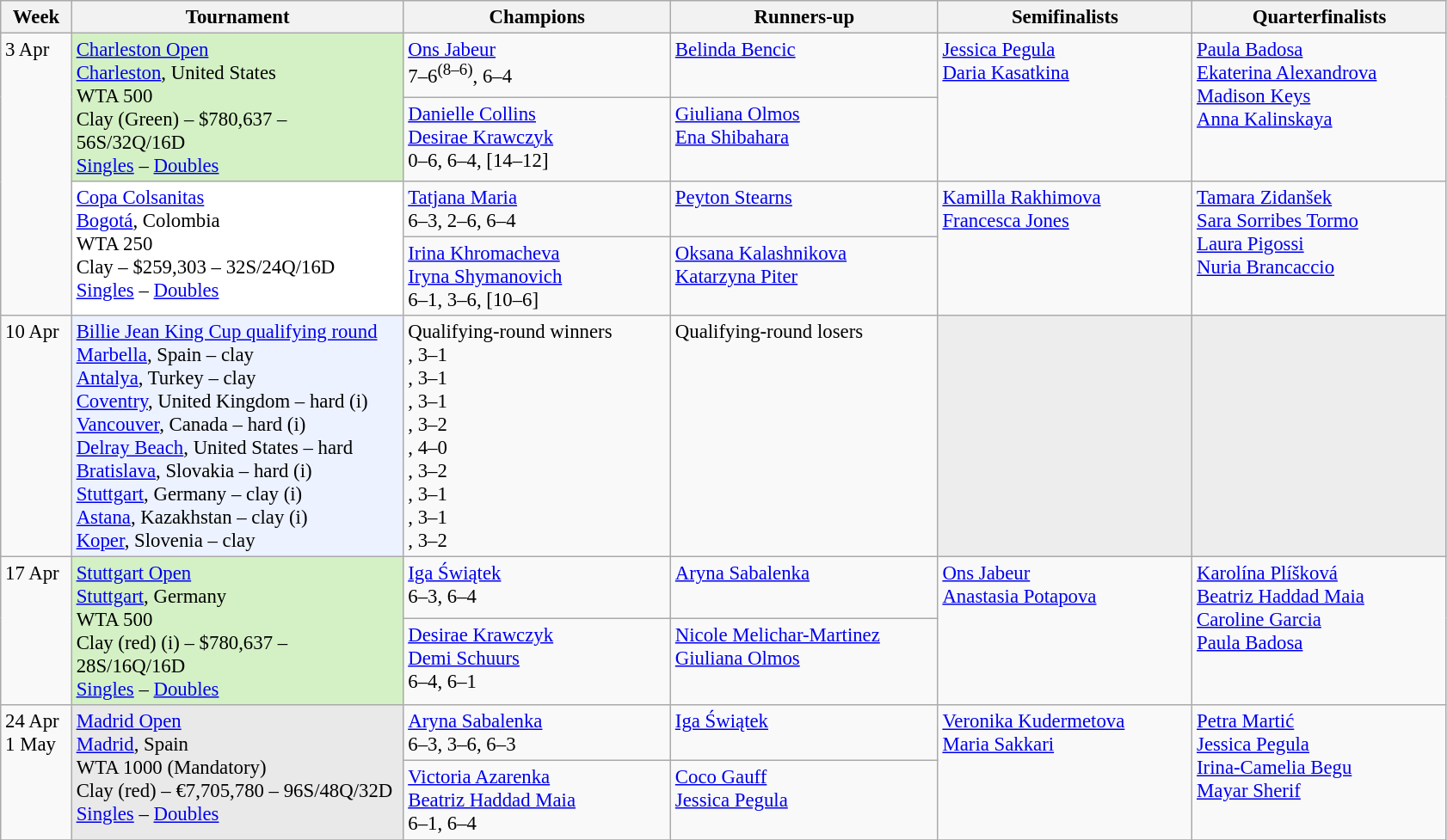<table class=wikitable style=font-size:95%>
<tr>
<th style="width:48px;">Week</th>
<th style="width:250px;">Tournament</th>
<th style="width:200px;">Champions</th>
<th style="width:200px;">Runners-up</th>
<th style="width:190px;">Semifinalists</th>
<th style="width:190px;">Quarterfinalists</th>
</tr>
<tr style="vertical-align:top">
<td rowspan="4">3 Apr</td>
<td style="background:#D4F1C5;" rowspan="2"><a href='#'>Charleston Open</a><br><a href='#'>Charleston</a>, United States<br>WTA 500<br>Clay (Green) – $780,637 – 56S/32Q/16D<br><a href='#'>Singles</a> – <a href='#'>Doubles</a></td>
<td> <a href='#'>Ons Jabeur</a><br>7–6<sup>(8–6)</sup>, 6–4</td>
<td> <a href='#'>Belinda Bencic</a></td>
<td rowspan=2> <a href='#'>Jessica Pegula</a><br> <a href='#'>Daria Kasatkina</a></td>
<td rowspan=2> <a href='#'>Paula Badosa</a><br> <a href='#'>Ekaterina Alexandrova</a><br> <a href='#'>Madison Keys</a><br> <a href='#'>Anna Kalinskaya</a></td>
</tr>
<tr style="vertical-align:top">
<td> <a href='#'>Danielle Collins</a><br> <a href='#'>Desirae Krawczyk</a><br>0–6, 6–4, [14–12]</td>
<td> <a href='#'>Giuliana Olmos</a><br> <a href='#'>Ena Shibahara</a></td>
</tr>
<tr style="vertical-align:top">
<td style="background:#fff;" rowspan="2"><a href='#'>Copa Colsanitas</a><br><a href='#'>Bogotá</a>, Colombia<br>WTA 250<br>Clay – $259,303 – 32S/24Q/16D<br><a href='#'>Singles</a> – <a href='#'>Doubles</a></td>
<td> <a href='#'>Tatjana Maria</a><br>6–3, 2–6, 6–4</td>
<td> <a href='#'>Peyton Stearns</a></td>
<td rowspan=2> <a href='#'>Kamilla Rakhimova</a><br> <a href='#'>Francesca Jones</a></td>
<td rowspan=2> <a href='#'>Tamara Zidanšek</a><br> <a href='#'>Sara Sorribes Tormo</a><br> <a href='#'>Laura Pigossi</a><br> <a href='#'>Nuria Brancaccio</a></td>
</tr>
<tr style="vertical-align:top">
<td> <a href='#'>Irina Khromacheva</a><br> <a href='#'>Iryna Shymanovich</a><br>6–1, 3–6, [10–6]</td>
<td> <a href='#'>Oksana Kalashnikova</a><br> <a href='#'>Katarzyna Piter</a></td>
</tr>
<tr style="vertical-align:top">
<td>10 Apr</td>
<td style="background:#ECF2FF;"><a href='#'>Billie Jean King Cup qualifying round</a><br><a href='#'>Marbella</a>, Spain – clay<br><a href='#'>Antalya</a>, Turkey – clay<br><a href='#'>Coventry</a>, United Kingdom – hard (i)<br><a href='#'>Vancouver</a>, Canada – hard (i)<br><a href='#'>Delray Beach</a>, United States – hard<br><a href='#'>Bratislava</a>, Slovakia – hard (i)<br><a href='#'>Stuttgart</a>, Germany – clay (i)<br><a href='#'>Astana</a>, Kazakhstan – clay (i)<br><a href='#'>Koper</a>, Slovenia – clay</td>
<td align=left>Qualifying-round winners<br>, 3–1<br>, 3–1<br>, 3–1<br>, 3–2<br>, 4–0<br>, 3–2<br>, 3–1<br>, 3–1<br>, 3–2</td>
<td align=left>Qualifying-round losers<br><br><br><br><br><br><br><br><br></td>
<td style="background:#ededed;"></td>
<td style="background:#ededed;"></td>
</tr>
<tr style="vertical-align:top">
<td rowspan="2">17 Apr</td>
<td style="background:#D4F1C5;" rowspan="2"><a href='#'>Stuttgart Open</a><br><a href='#'>Stuttgart</a>, Germany<br>WTA 500<br>Clay (red) (i) – $780,637 – 28S/16Q/16D<br><a href='#'>Singles</a> – <a href='#'>Doubles</a></td>
<td> <a href='#'>Iga Świątek</a><br>6–3, 6–4</td>
<td> <a href='#'>Aryna Sabalenka</a></td>
<td rowspan=2> <a href='#'>Ons Jabeur</a><br> <a href='#'>Anastasia Potapova</a></td>
<td rowspan=2> <a href='#'>Karolína Plíšková</a><br> <a href='#'>Beatriz Haddad Maia</a><br> <a href='#'>Caroline Garcia</a><br> <a href='#'>Paula Badosa</a></td>
</tr>
<tr style="vertical-align:top">
<td> <a href='#'>Desirae Krawczyk</a><br> <a href='#'>Demi Schuurs</a><br>6–4, 6–1</td>
<td> <a href='#'>Nicole Melichar-Martinez</a><br> <a href='#'>Giuliana Olmos</a></td>
</tr>
<tr style="vertical-align:top">
<td rowspan="2">24 Apr <br>1 May</td>
<td style="background:#e9e9e9;" rowspan="2"><a href='#'>Madrid Open</a><br><a href='#'>Madrid</a>, Spain<br>WTA 1000 (Mandatory)<br>Clay (red) – €7,705,780 – 96S/48Q/32D<br><a href='#'>Singles</a> – <a href='#'>Doubles</a></td>
<td> <a href='#'>Aryna Sabalenka</a><br>6–3, 3–6, 6–3</td>
<td> <a href='#'>Iga Świątek</a></td>
<td rowspan=2> <a href='#'>Veronika Kudermetova</a><br> <a href='#'>Maria Sakkari</a></td>
<td rowspan=2> <a href='#'>Petra Martić</a><br> <a href='#'>Jessica Pegula</a><br> <a href='#'>Irina-Camelia Begu</a><br> <a href='#'>Mayar Sherif</a></td>
</tr>
<tr style="vertical-align:top">
<td> <a href='#'>Victoria Azarenka</a><br> <a href='#'>Beatriz Haddad Maia</a><br>6–1, 6–4</td>
<td> <a href='#'>Coco Gauff</a><br> <a href='#'>Jessica Pegula</a></td>
</tr>
<tr>
</tr>
</table>
